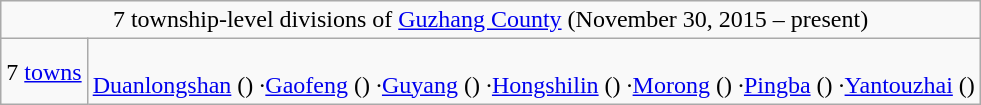<table class="wikitable">
<tr>
<td style="text-align:center;" colspan="2">7 township-level divisions of <a href='#'>Guzhang County</a> (November 30, 2015 – present)</td>
</tr>
<tr align=left>
<td align=center>7 <a href='#'>towns</a></td>
<td><br><a href='#'>Duanlongshan</a> ()
·<a href='#'>Gaofeng</a> ()
·<a href='#'>Guyang</a> ()
·<a href='#'>Hongshilin</a> ()
·<a href='#'>Morong</a> ()
·<a href='#'>Pingba</a> ()
·<a href='#'>Yantouzhai</a> ()</td>
</tr>
</table>
